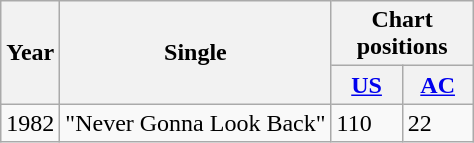<table class="wikitable">
<tr>
<th rowspan="2">Year</th>
<th rowspan="2">Single</th>
<th colspan="2">Chart positions</th>
</tr>
<tr>
<th width="40"><a href='#'>US</a></th>
<th width="40"><a href='#'>AC</a></th>
</tr>
<tr>
<td>1982</td>
<td align="left">"Never Gonna Look Back"</td>
<td>110</td>
<td>22</td>
</tr>
</table>
